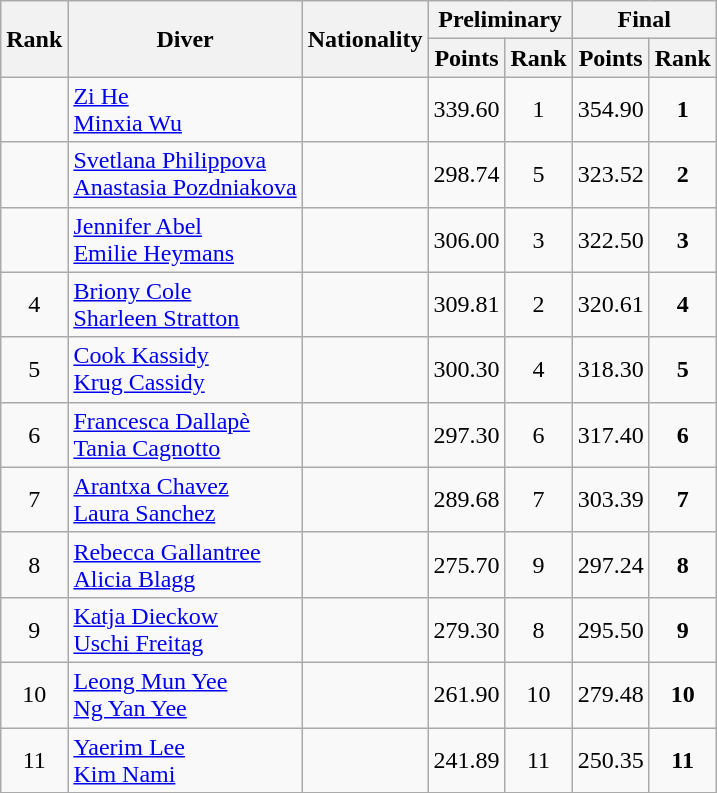<table class="wikitable" style="text-align:center">
<tr>
<th rowspan="2">Rank</th>
<th rowspan="2">Diver</th>
<th rowspan="2">Nationality</th>
<th colspan="2">Preliminary</th>
<th colspan="2">Final</th>
</tr>
<tr>
<th>Points</th>
<th>Rank</th>
<th>Points</th>
<th>Rank</th>
</tr>
<tr>
<td></td>
<td align=left><a href='#'>Zi He</a><br><a href='#'>Minxia Wu</a></td>
<td align=left></td>
<td>339.60</td>
<td>1</td>
<td>354.90</td>
<td><strong>1</strong></td>
</tr>
<tr>
<td></td>
<td align=left><a href='#'>Svetlana Philippova</a><br><a href='#'>Anastasia Pozdniakova</a></td>
<td align=left></td>
<td>298.74</td>
<td>5</td>
<td>323.52</td>
<td><strong>2</strong></td>
</tr>
<tr>
<td></td>
<td align=left><a href='#'>Jennifer Abel</a><br><a href='#'>Emilie Heymans</a></td>
<td align=left></td>
<td>306.00</td>
<td>3</td>
<td>322.50</td>
<td><strong>3</strong></td>
</tr>
<tr>
<td>4</td>
<td align=left><a href='#'>Briony Cole</a><br><a href='#'>Sharleen Stratton</a></td>
<td align=left></td>
<td>309.81</td>
<td>2</td>
<td>320.61</td>
<td><strong>4</strong></td>
</tr>
<tr>
<td>5</td>
<td align=left><a href='#'>Cook Kassidy</a><br><a href='#'>Krug Cassidy</a></td>
<td align=left></td>
<td>300.30</td>
<td>4</td>
<td>318.30</td>
<td><strong>5</strong></td>
</tr>
<tr>
<td>6</td>
<td align=left><a href='#'>Francesca Dallapè</a><br><a href='#'>Tania Cagnotto</a></td>
<td align=left></td>
<td>297.30</td>
<td>6</td>
<td>317.40</td>
<td><strong>6</strong></td>
</tr>
<tr>
<td>7</td>
<td align=left><a href='#'>Arantxa Chavez</a><br><a href='#'>Laura Sanchez</a></td>
<td align=left></td>
<td>289.68</td>
<td>7</td>
<td>303.39</td>
<td><strong>7</strong></td>
</tr>
<tr>
<td>8</td>
<td align=left><a href='#'>Rebecca Gallantree</a><br><a href='#'>Alicia Blagg</a></td>
<td align=left></td>
<td>275.70</td>
<td>9</td>
<td>297.24</td>
<td><strong>8</strong></td>
</tr>
<tr>
<td>9</td>
<td align=left><a href='#'>Katja Dieckow</a><br><a href='#'>Uschi Freitag</a></td>
<td align=left></td>
<td>279.30</td>
<td>8</td>
<td>295.50</td>
<td><strong>9</strong></td>
</tr>
<tr>
<td>10</td>
<td align=left><a href='#'>Leong Mun Yee</a><br><a href='#'>Ng Yan Yee</a></td>
<td align=left></td>
<td>261.90</td>
<td>10</td>
<td>279.48</td>
<td><strong>10</strong></td>
</tr>
<tr>
<td>11</td>
<td align=left><a href='#'>Yaerim Lee</a><br><a href='#'>Kim Nami</a></td>
<td align=left></td>
<td>241.89</td>
<td>11</td>
<td>250.35</td>
<td><strong>11</strong></td>
</tr>
<tr>
</tr>
</table>
